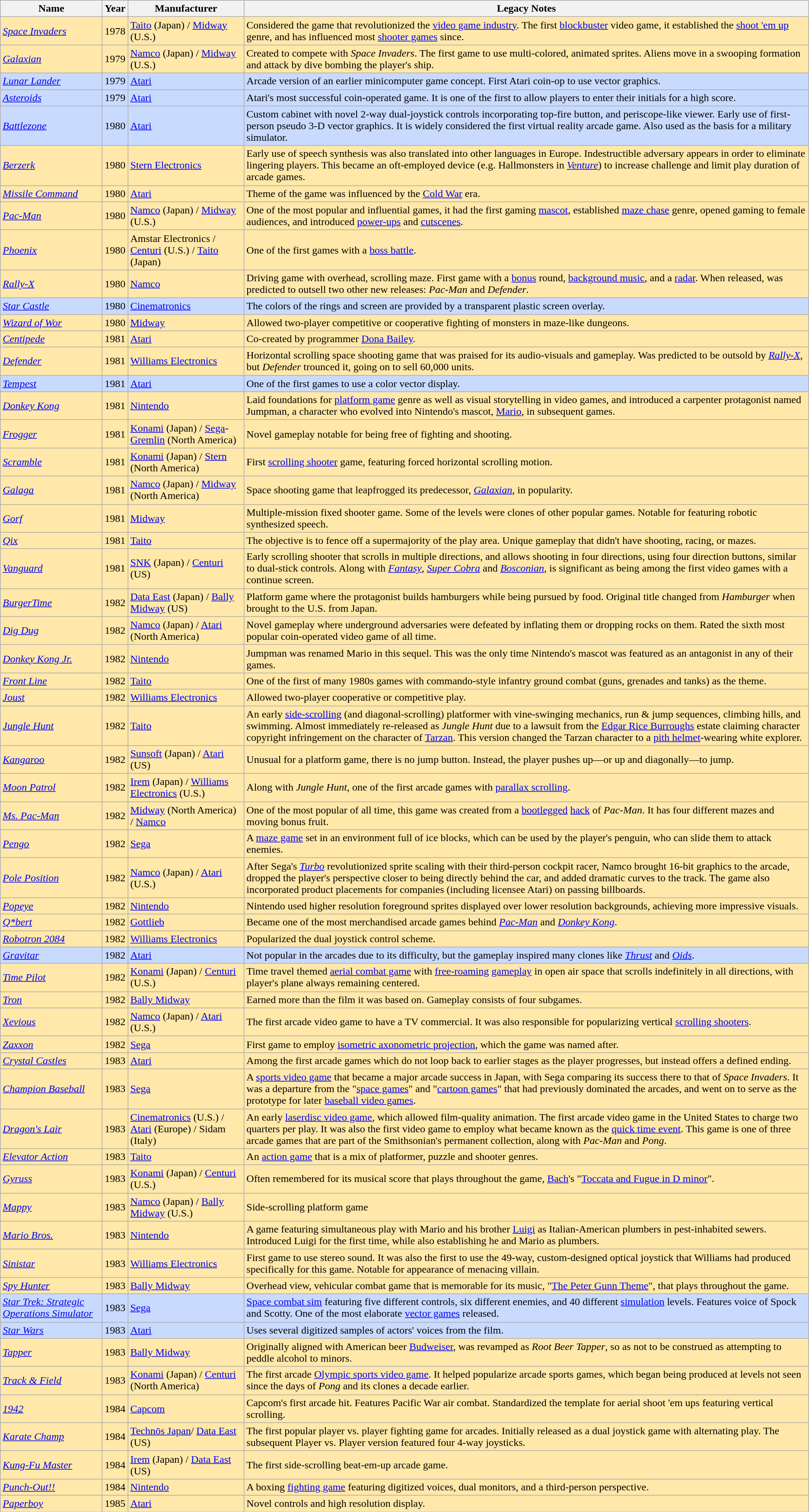<table class="wikitable sortable">
<tr>
<th style="width:150px;">Name</th>
<th>Year</th>
<th>Manufacturer</th>
<th class="unsortable">Legacy Notes</th>
</tr>
<tr style="background:#ffe8a9;">
<td><em><a href='#'>Space Invaders</a></em></td>
<td style="text-align:center;">1978</td>
<td><a href='#'>Taito</a> (Japan) / <a href='#'>Midway</a> (U.S.)</td>
<td>Considered the game that revolutionized the <a href='#'>video game industry</a>. The first <a href='#'>blockbuster</a> video game, it established the <a href='#'>shoot 'em up</a> genre, and has influenced most <a href='#'>shooter games</a> since.</td>
</tr>
<tr style="background:#ffe8a9;">
<td><em><a href='#'>Galaxian</a></em></td>
<td style="text-align:center;">1979</td>
<td><a href='#'>Namco</a> (Japan) / <a href='#'>Midway</a> (U.S.)</td>
<td>Created to compete with <em>Space Invaders</em>. The first game to use multi-colored, animated sprites. Aliens move in a swooping formation and attack by dive bombing the player's ship.</td>
</tr>
<tr style="background:#c9daff;">
<td><em><a href='#'>Lunar Lander</a></em></td>
<td style="text-align:center;">1979</td>
<td><a href='#'>Atari</a></td>
<td>Arcade version of an earlier minicomputer game concept. First Atari coin-op to use vector graphics.</td>
</tr>
<tr style="background:#c9daff;">
<td><em><a href='#'>Asteroids</a></em></td>
<td style="text-align:center;">1979</td>
<td><a href='#'>Atari</a></td>
<td>Atari's most successful coin-operated game. It is one of the first to allow players to enter their initials for a high score.</td>
</tr>
<tr style="background:#c9daff;">
<td><em><a href='#'>Battlezone</a></em></td>
<td style="text-align:center;">1980</td>
<td><a href='#'>Atari</a></td>
<td>Custom cabinet with novel 2-way dual-joystick controls incorporating top-fire button, and periscope-like viewer. Early use of first-person pseudo 3-D vector graphics. It is widely considered the first virtual reality arcade game. Also used as the basis for a military simulator.</td>
</tr>
<tr style="background:#ffe8a9;">
<td><em><a href='#'>Berzerk</a></em></td>
<td style="text-align:center;">1980</td>
<td><a href='#'>Stern Electronics</a></td>
<td>Early use of speech synthesis was also translated into other languages in Europe. Indestructible adversary appears in order to eliminate lingering players. This became an oft-employed device (e.g. Hallmonsters in <em><a href='#'>Venture</a></em>) to increase challenge and limit play duration of arcade games.</td>
</tr>
<tr style="background:#ffe8a9;">
<td><em><a href='#'>Missile Command</a></em></td>
<td style="text-align:center;">1980</td>
<td><a href='#'>Atari</a></td>
<td>Theme of the game was influenced by the <a href='#'>Cold War</a> era.</td>
</tr>
<tr style="background:#ffe8a9;">
<td><em><a href='#'>Pac-Man</a></em></td>
<td style="text-align:center;">1980</td>
<td><a href='#'>Namco</a> (Japan) / <a href='#'>Midway</a> (U.S.)</td>
<td>One of the most popular and influential games, it had the first gaming <a href='#'>mascot</a>, established <a href='#'>maze chase</a> genre, opened gaming to female audiences, and introduced <a href='#'>power-ups</a> and <a href='#'>cutscenes</a>.</td>
</tr>
<tr style="background:#ffe8a9;">
<td><em><a href='#'>Phoenix</a></em></td>
<td style="text-align:center;">1980</td>
<td>Amstar Electronics / <a href='#'>Centuri</a> (U.S.) / <a href='#'>Taito</a> (Japan)</td>
<td>One of the first games with a <a href='#'>boss battle</a>.</td>
</tr>
<tr style="background:#ffe8a9;">
<td><em><a href='#'>Rally-X</a></em></td>
<td style="text-align:center;">1980</td>
<td><a href='#'>Namco</a></td>
<td>Driving game with overhead, scrolling maze. First game with a <a href='#'>bonus</a> round, <a href='#'>background music</a>, and a <a href='#'>radar</a>. When released, was predicted to outsell two other new releases: <em>Pac-Man</em> and <em>Defender</em>.</td>
</tr>
<tr style="background:#c9daff;">
<td><em><a href='#'>Star Castle</a></em></td>
<td style="text-align:center;">1980</td>
<td><a href='#'>Cinematronics</a></td>
<td>The colors of the rings and screen are provided by a transparent plastic screen overlay.</td>
</tr>
<tr style="background:#ffe8a9;">
<td><em><a href='#'>Wizard of Wor</a></em></td>
<td style="text-align:center;">1980</td>
<td><a href='#'>Midway</a></td>
<td>Allowed two-player competitive or cooperative fighting of monsters in maze-like dungeons.</td>
</tr>
<tr style="background:#ffe8a9;">
<td><em><a href='#'>Centipede</a></em></td>
<td style="text-align:center;">1981</td>
<td><a href='#'>Atari</a></td>
<td>Co-created by programmer <a href='#'>Dona Bailey</a>.</td>
</tr>
<tr style="background:#ffe8a9;">
<td><em><a href='#'>Defender</a></em></td>
<td style="text-align:center;">1981</td>
<td><a href='#'>Williams Electronics</a></td>
<td>Horizontal scrolling space shooting game that was praised for its audio-visuals and gameplay. Was predicted to be outsold by <em><a href='#'>Rally-X</a></em>, but <em>Defender</em> trounced it, going on to sell 60,000 units.</td>
</tr>
<tr style="background:#c9daff;">
<td><em><a href='#'>Tempest</a></em></td>
<td style="text-align:center;">1981</td>
<td><a href='#'>Atari</a></td>
<td>One of the first games to use a color vector display.</td>
</tr>
<tr style="background:#ffe8a9;">
<td><em><a href='#'>Donkey Kong</a></em></td>
<td style="text-align:center;">1981</td>
<td><a href='#'>Nintendo</a></td>
<td>Laid foundations for <a href='#'>platform game</a> genre as well as visual storytelling in video games, and introduced a carpenter protagonist named Jumpman, a character who evolved into Nintendo's mascot, <a href='#'>Mario</a>, in subsequent games.</td>
</tr>
<tr style="background:#ffe8a9;">
<td><em><a href='#'>Frogger</a></em></td>
<td style="text-align:center;">1981</td>
<td><a href='#'>Konami</a> (Japan) / <a href='#'>Sega</a>-<a href='#'>Gremlin</a> (North America)</td>
<td>Novel gameplay notable for being free of fighting and shooting.</td>
</tr>
<tr style="background:#ffe8a9;">
<td><em><a href='#'>Scramble</a></em></td>
<td style="text-align:center;">1981</td>
<td><a href='#'>Konami</a> (Japan) / <a href='#'>Stern</a> (North America)</td>
<td>First <a href='#'>scrolling shooter</a> game, featuring forced horizontal scrolling motion.</td>
</tr>
<tr style="background:#ffe8a9;">
<td><em><a href='#'>Galaga</a></em></td>
<td style="text-align:center;">1981</td>
<td><a href='#'>Namco</a> (Japan) / <a href='#'>Midway</a> (North America)</td>
<td>Space shooting game that leapfrogged its predecessor, <em><a href='#'>Galaxian</a></em>, in popularity.</td>
</tr>
<tr style="background:#ffe8a9;">
<td><em><a href='#'>Gorf</a></em></td>
<td style="text-align:center;">1981</td>
<td><a href='#'>Midway</a></td>
<td>Multiple-mission fixed shooter game. Some of the levels were clones of other popular games. Notable for featuring robotic synthesized speech.</td>
</tr>
<tr style="background:#ffe8a9;">
<td><em><a href='#'>Qix</a></em></td>
<td style="text-align:center;">1981</td>
<td><a href='#'>Taito</a></td>
<td>The objective is to fence off a supermajority of the play area. Unique gameplay that didn't have shooting, racing, or mazes.</td>
</tr>
<tr style="background:#ffe8a9;">
<td><em><a href='#'>Vanguard</a></em></td>
<td style="text-align:center;">1981</td>
<td><a href='#'>SNK</a> (Japan) / <a href='#'>Centuri</a> (US)</td>
<td>Early scrolling shooter that scrolls in multiple directions, and allows shooting in four directions, using four direction buttons, similar to dual-stick controls. Along with <em><a href='#'>Fantasy</a></em>, <em><a href='#'>Super Cobra</a></em> and <em><a href='#'>Bosconian</a></em>, is significant as being among the first video games with a continue screen.</td>
</tr>
<tr style="background:#ffe8a9;">
<td><em><a href='#'>BurgerTime</a></em></td>
<td style="text-align:center;">1982</td>
<td><a href='#'>Data East</a> (Japan) / <a href='#'>Bally Midway</a> (US)</td>
<td>Platform game where the protagonist builds hamburgers while being pursued by food. Original title changed from <em>Hamburger</em> when brought to the U.S. from Japan.</td>
</tr>
<tr style="background:#ffe8a9;">
<td><em><a href='#'>Dig Dug</a></em></td>
<td style="text-align:center;">1982</td>
<td><a href='#'>Namco</a> (Japan) / <a href='#'>Atari</a> (North America)</td>
<td>Novel gameplay where underground adversaries were defeated by inflating them or dropping rocks on them. Rated the sixth most popular coin-operated video game of all time.</td>
</tr>
<tr style="background:#ffe8a9;">
<td><em><a href='#'>Donkey Kong Jr.</a></em></td>
<td style="text-align:center;">1982</td>
<td><a href='#'>Nintendo</a></td>
<td>Jumpman was renamed Mario in this sequel. This was the only time Nintendo's mascot was featured as an antagonist in any of their games.</td>
</tr>
<tr style="background:#ffe8a9;">
<td><em><a href='#'>Front Line</a></em></td>
<td style="text-align:center;">1982</td>
<td><a href='#'>Taito</a></td>
<td>One of the first of many 1980s games with commando-style infantry ground combat (guns, grenades and tanks) as the theme.</td>
</tr>
<tr style="background:#ffe8a9;">
<td><em><a href='#'>Joust</a></em></td>
<td style="text-align:center;">1982</td>
<td><a href='#'>Williams Electronics</a></td>
<td>Allowed two-player cooperative or competitive play.</td>
</tr>
<tr style="background:#ffe8a9;">
<td><em><a href='#'>Jungle Hunt</a></em></td>
<td style="text-align:center;">1982</td>
<td><a href='#'>Taito</a></td>
<td>An early <a href='#'>side-scrolling</a> (and diagonal-scrolling) platformer with vine-swinging mechanics, run & jump sequences, climbing hills, and swimming. Almost immediately re-released as <em>Jungle Hunt</em> due to a lawsuit from the <a href='#'>Edgar Rice Burroughs</a> estate claiming character copyright infringement on the character of <a href='#'>Tarzan</a>. This version changed the Tarzan character to a <a href='#'>pith helmet</a>-wearing white explorer.</td>
</tr>
<tr style="background:#ffe8a9;">
<td><em><a href='#'>Kangaroo</a></em></td>
<td style="text-align:center;">1982</td>
<td><a href='#'>Sunsoft</a> (Japan) / <a href='#'>Atari</a> (US)</td>
<td>Unusual for a platform game, there is no jump button. Instead, the player pushes up—or up and diagonally—to jump.</td>
</tr>
<tr style="background:#ffe8a9;">
<td><em><a href='#'>Moon Patrol</a></em></td>
<td style="text-align:center;">1982</td>
<td><a href='#'>Irem</a> (Japan) / <a href='#'>Williams Electronics</a> (U.S.)</td>
<td>Along with <em>Jungle Hunt</em>, one of the first arcade games with <a href='#'>parallax scrolling</a>.</td>
</tr>
<tr style="background:#ffe8a9;">
<td><em><a href='#'>Ms. Pac-Man</a></em></td>
<td style="text-align:center;">1982</td>
<td><a href='#'>Midway</a> (North America) / <a href='#'>Namco</a></td>
<td>One of the most popular of all time, this game was created from a <a href='#'>bootlegged</a> <a href='#'>hack</a> of <em>Pac-Man</em>. It has four different mazes and moving bonus fruit.</td>
</tr>
<tr style="background:#ffe8a9;">
<td><em><a href='#'>Pengo</a></em></td>
<td style="text-align:center;">1982</td>
<td><a href='#'>Sega</a></td>
<td>A <a href='#'>maze game</a> set in an environment full of ice blocks, which can be used by the player's penguin, who can slide them to attack enemies.</td>
</tr>
<tr style="background:#ffe8a9;">
<td><em><a href='#'>Pole Position</a></em></td>
<td style="text-align:center;">1982</td>
<td><a href='#'>Namco</a> (Japan) / <a href='#'>Atari</a> (U.S.)</td>
<td>After Sega's <em><a href='#'>Turbo</a></em> revolutionized sprite scaling with their third-person cockpit racer, Namco brought 16-bit graphics to the arcade, dropped the player's perspective closer to being directly behind the car, and added dramatic curves to the track. The game also incorporated product placements for companies (including licensee Atari) on passing billboards.</td>
</tr>
<tr style="background:#ffe8a9;">
<td><em><a href='#'>Popeye</a></em></td>
<td style="text-align:center;">1982</td>
<td><a href='#'>Nintendo</a></td>
<td>Nintendo used higher resolution foreground sprites displayed over lower resolution backgrounds, achieving more impressive visuals.</td>
</tr>
<tr style="background:#ffe8a9;">
<td><em><a href='#'>Q*bert</a></em></td>
<td style="text-align:center;">1982</td>
<td><a href='#'>Gottlieb</a></td>
<td>Became one of the most merchandised arcade games behind <em><a href='#'>Pac-Man</a></em> and <em><a href='#'>Donkey Kong</a></em>.</td>
</tr>
<tr style="background:#ffe8a9;">
<td><em><a href='#'>Robotron 2084</a></em></td>
<td style="text-align:center;">1982</td>
<td><a href='#'>Williams Electronics</a></td>
<td>Popularized the dual joystick control scheme.</td>
</tr>
<tr style="background:#c9daff;">
<td><em><a href='#'>Gravitar</a></em></td>
<td style="text-align:center;">1982</td>
<td><a href='#'>Atari</a></td>
<td>Not popular in the arcades due to its difficulty, but the gameplay inspired many clones like <em><a href='#'>Thrust</a></em> and <em><a href='#'>Oids</a></em>.</td>
</tr>
<tr style="background:#ffe8a9;">
<td><em><a href='#'>Time Pilot</a></em></td>
<td style="text-align:center;">1982</td>
<td><a href='#'>Konami</a> (Japan) / <a href='#'>Centuri</a> (U.S.)</td>
<td>Time travel themed <a href='#'>aerial combat game</a> with <a href='#'>free-roaming</a> <a href='#'>gameplay</a> in open air space that scrolls indefinitely in all directions, with player's plane always remaining centered.</td>
</tr>
<tr style="background:#ffe8a9;">
<td><em><a href='#'>Tron</a></em></td>
<td style="text-align:center;">1982</td>
<td><a href='#'>Bally Midway</a></td>
<td>Earned more than the film it was based on. Gameplay consists of four subgames.</td>
</tr>
<tr style="background:#ffe8a9;">
<td><em><a href='#'>Xevious</a></em></td>
<td style="text-align:center;">1982</td>
<td><a href='#'>Namco</a> (Japan) / <a href='#'>Atari</a> (U.S.)</td>
<td>The first arcade video game to have a TV commercial. It was also responsible for popularizing vertical <a href='#'>scrolling shooters</a>.</td>
</tr>
<tr style="background:#ffe8a9;">
<td><em><a href='#'>Zaxxon</a></em></td>
<td style="text-align:center;">1982</td>
<td><a href='#'>Sega</a></td>
<td>First game to employ <a href='#'>isometric axonometric projection</a>, which the game was named after.</td>
</tr>
<tr style="background:#ffe8a9;">
<td><em><a href='#'>Crystal Castles</a></em></td>
<td style="text-align:center;">1983</td>
<td><a href='#'>Atari</a></td>
<td>Among the first arcade games which do not loop back to earlier stages as the player progresses, but instead offers a defined ending.</td>
</tr>
<tr style="background:#ffe8a9;">
<td><em><a href='#'>Champion Baseball</a></em></td>
<td style="text-align:center;">1983</td>
<td><a href='#'>Sega</a></td>
<td>A <a href='#'>sports video game</a> that became a major arcade success in Japan, with Sega comparing its success there to that of <em>Space Invaders</em>. It was a departure from the "<a href='#'>space games</a>" and "<a href='#'>cartoon games</a>" that had previously dominated the arcades, and went on to serve as the prototype for later <a href='#'>baseball video games</a>.</td>
</tr>
<tr style="background:#ffe8a9;">
<td><em><a href='#'>Dragon's Lair</a></em></td>
<td style="text-align:center;">1983</td>
<td><a href='#'>Cinematronics</a> (U.S.) / <a href='#'>Atari</a> (Europe) / Sidam (Italy)</td>
<td>An early <a href='#'>laserdisc video game</a>, which allowed film-quality animation. The first arcade video game in the United States to charge two quarters per play. It was also the first video game to employ what became known as the <a href='#'>quick time event</a>. This game is one of three arcade games that are part of the Smithsonian's permanent collection, along with <em>Pac-Man</em> and <em>Pong</em>.</td>
</tr>
<tr style="background:#ffe8a9;">
<td><em><a href='#'>Elevator Action</a></em></td>
<td style="text-align:center;">1983</td>
<td><a href='#'>Taito</a></td>
<td>An <a href='#'>action game</a> that is a mix of platformer, puzzle and shooter genres.</td>
</tr>
<tr style="background:#ffe8a9;">
<td><em><a href='#'>Gyruss</a></em></td>
<td style="text-align:center;">1983</td>
<td><a href='#'>Konami</a> (Japan) / <a href='#'>Centuri</a> (U.S.)</td>
<td>Often remembered for its musical score that plays throughout the game, <a href='#'>Bach</a>'s "<a href='#'>Toccata and Fugue in D minor</a>".</td>
</tr>
<tr style="background:#ffe8a9;">
<td><em><a href='#'>Mappy</a></em></td>
<td style="text-align:center;">1983</td>
<td><a href='#'>Namco</a> (Japan) / <a href='#'>Bally Midway</a> (U.S.)</td>
<td>Side-scrolling platform game</td>
</tr>
<tr style="background:#ffe8a9;">
<td><em><a href='#'>Mario Bros.</a></em></td>
<td style="text-align:center;">1983</td>
<td><a href='#'>Nintendo</a></td>
<td>A game featuring simultaneous play with Mario and his brother <a href='#'>Luigi</a> as Italian-American plumbers in pest-inhabited sewers. Introduced Luigi for the first time, while also establishing he and Mario as plumbers.</td>
</tr>
<tr style="background:#ffe8a9;">
<td><em><a href='#'>Sinistar</a></em></td>
<td style="text-align:center;">1983</td>
<td><a href='#'>Williams Electronics</a></td>
<td>First game to use stereo sound. It was also the first to use the 49-way, custom-designed optical joystick that Williams had produced specifically for this game. Notable for appearance of menacing villain.</td>
</tr>
<tr style="background:#ffe8a9;">
<td><em><a href='#'>Spy Hunter</a></em></td>
<td style="text-align:center;">1983</td>
<td><a href='#'>Bally Midway</a></td>
<td>Overhead view, vehicular combat game that is memorable for its music, "<a href='#'>The Peter Gunn Theme</a>", that plays throughout the game.</td>
</tr>
<tr style="background:#c9daff;">
<td><em><a href='#'>Star Trek: Strategic Operations Simulator</a></em></td>
<td style="text-align:center;">1983</td>
<td><a href='#'>Sega</a></td>
<td><a href='#'>Space combat sim</a> featuring five different controls, six different enemies, and 40 different <a href='#'>simulation</a> levels. Features voice of Spock and Scotty. One of the most elaborate <a href='#'>vector games</a> released.</td>
</tr>
<tr style="background:#c9daff;">
<td><em><a href='#'>Star Wars</a></em></td>
<td style="text-align:center;">1983</td>
<td><a href='#'>Atari</a></td>
<td>Uses several digitized samples of actors' voices from the film.</td>
</tr>
<tr style="background:#ffe8a9;">
<td><em><a href='#'>Tapper</a></em></td>
<td style="text-align:center;">1983</td>
<td><a href='#'>Bally Midway</a></td>
<td>Originally aligned with American beer <a href='#'>Budweiser</a>, was revamped as <em>Root Beer Tapper</em>, so as not to be construed as attempting to peddle alcohol to minors.</td>
</tr>
<tr style="background:#ffe8a9;">
<td><em><a href='#'>Track & Field</a></em></td>
<td style="text-align:center;">1983</td>
<td><a href='#'>Konami</a> (Japan) / <a href='#'>Centuri</a> (North America)</td>
<td>The first arcade <a href='#'>Olympic sports video game</a>. It helped popularize arcade sports games, which began being produced at levels not seen since the days of <em>Pong</em> and its clones a decade earlier.</td>
</tr>
<tr style="background:#ffe8a9;">
<td><em><a href='#'>1942</a></em></td>
<td style="text-align:center;">1984</td>
<td><a href='#'>Capcom</a></td>
<td>Capcom's first arcade hit.  Features Pacific War air combat. Standardized the template for aerial shoot 'em ups featuring vertical scrolling.</td>
</tr>
<tr style="background:#ffe8a9;">
<td><em><a href='#'>Karate Champ</a></em></td>
<td style="text-align:center;">1984</td>
<td><a href='#'>Technōs Japan</a>/ <a href='#'>Data East</a> (US)</td>
<td>The first popular player vs. player fighting game for arcades. Initially released as a dual joystick game with alternating play. The subsequent Player vs. Player version featured four 4-way joysticks.</td>
</tr>
<tr style="background:#ffe8a9;">
<td><em><a href='#'>Kung-Fu Master</a></em></td>
<td style="text-align:center;">1984</td>
<td><a href='#'>Irem</a> (Japan) / <a href='#'>Data East</a> (US)</td>
<td>The first side-scrolling beat-em-up arcade game.</td>
</tr>
<tr style="background:#ffe8a9;">
<td><em><a href='#'>Punch-Out!!</a></em></td>
<td style="text-align:center;">1984</td>
<td><a href='#'>Nintendo</a></td>
<td>A boxing <a href='#'>fighting game</a> featuring digitized voices, dual monitors, and a third-person perspective.</td>
</tr>
<tr style="background:#ffe8a9;">
<td><em><a href='#'>Paperboy</a></em></td>
<td style="text-align:center;">1985</td>
<td><a href='#'>Atari</a></td>
<td>Novel controls and high resolution display.</td>
</tr>
</table>
